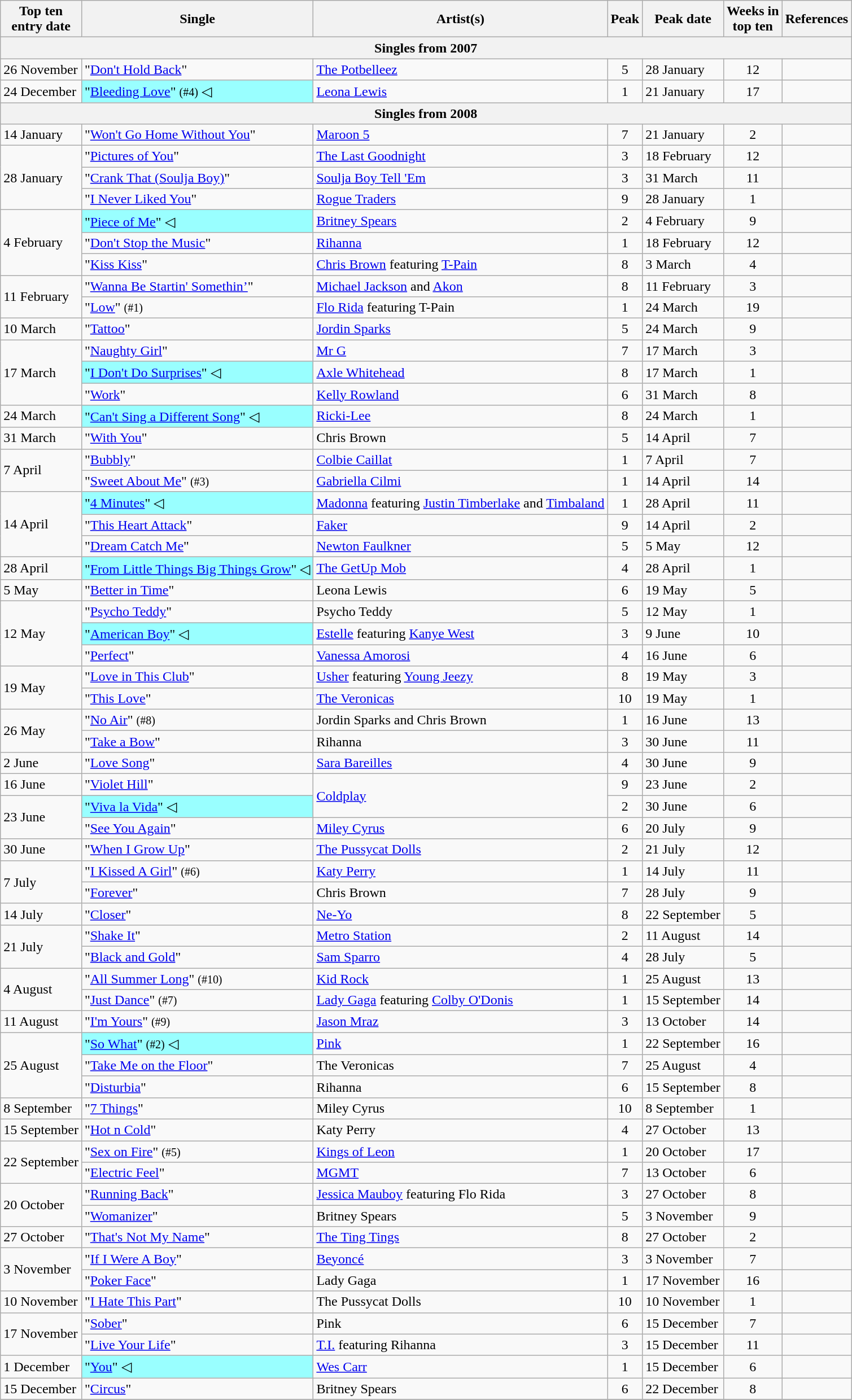<table class="wikitable sortable">
<tr>
<th>Top ten<br>entry date</th>
<th>Single</th>
<th>Artist(s)</th>
<th data-sort-type="number">Peak</th>
<th>Peak date</th>
<th data-sort-type="number">Weeks in<br>top ten</th>
<th>References</th>
</tr>
<tr>
<th colspan=7>Singles from 2007</th>
</tr>
<tr>
<td>26 November</td>
<td>"<a href='#'>Don't Hold Back</a>"</td>
<td><a href='#'>The Potbelleez</a></td>
<td style="text-align:center;">5</td>
<td>28 January</td>
<td style="text-align:center;">12</td>
<td style="text-align:center;"></td>
</tr>
<tr>
<td>24 December</td>
<td style="background:#9ff;">"<a href='#'>Bleeding Love</a>" <small>(#4)</small>  ◁</td>
<td><a href='#'>Leona Lewis</a></td>
<td style="text-align:center;">1</td>
<td>21 January</td>
<td style="text-align:center;">17</td>
<td style="text-align:center;"></td>
</tr>
<tr>
<th colspan=7>Singles from 2008</th>
</tr>
<tr>
<td>14 January</td>
<td>"<a href='#'>Won't Go Home Without You</a>"</td>
<td><a href='#'>Maroon 5</a></td>
<td style="text-align:center;">7</td>
<td>21 January</td>
<td style="text-align:center;">2</td>
<td style="text-align:center;"></td>
</tr>
<tr>
<td rowspan=3>28 January</td>
<td>"<a href='#'>Pictures of You</a>"</td>
<td><a href='#'>The Last Goodnight</a></td>
<td style="text-align:center;">3</td>
<td>18 February</td>
<td style="text-align:center;">12</td>
<td style="text-align:center;"></td>
</tr>
<tr>
<td>"<a href='#'>Crank That (Soulja Boy)</a>"</td>
<td><a href='#'>Soulja Boy Tell 'Em</a></td>
<td style="text-align:center;">3</td>
<td>31 March</td>
<td style="text-align:center;">11</td>
<td style="text-align:center;"></td>
</tr>
<tr>
<td>"<a href='#'>I Never Liked You</a>"</td>
<td><a href='#'>Rogue Traders</a></td>
<td style="text-align:center;">9</td>
<td>28 January</td>
<td style="text-align:center;">1</td>
<td style="text-align:center;"></td>
</tr>
<tr>
<td rowspan=3>4 February</td>
<td style="background:#9ff;">"<a href='#'>Piece of Me</a>" ◁</td>
<td><a href='#'>Britney Spears</a></td>
<td style="text-align:center;">2</td>
<td>4 February</td>
<td style="text-align:center;">9</td>
<td style="text-align:center;"></td>
</tr>
<tr>
<td>"<a href='#'>Don't Stop the Music</a>"</td>
<td><a href='#'>Rihanna</a></td>
<td style="text-align:center;">1</td>
<td>18 February</td>
<td style="text-align:center;">12</td>
<td style="text-align:center;"></td>
</tr>
<tr>
<td>"<a href='#'>Kiss Kiss</a>"</td>
<td><a href='#'>Chris Brown</a> featuring <a href='#'>T-Pain</a></td>
<td style="text-align:center;">8</td>
<td>3 March</td>
<td style="text-align:center;">4</td>
<td style="text-align:center;"></td>
</tr>
<tr>
<td rowspan=2>11 February</td>
<td>"<a href='#'>Wanna Be Startin' Somethin’</a>"</td>
<td><a href='#'>Michael Jackson</a> and <a href='#'>Akon</a></td>
<td style="text-align:center;">8</td>
<td>11 February</td>
<td style="text-align:center;">3</td>
<td style="text-align:center;"></td>
</tr>
<tr>
<td>"<a href='#'>Low</a>" <small>(#1)</small></td>
<td><a href='#'>Flo Rida</a> featuring T-Pain</td>
<td style="text-align:center;">1</td>
<td>24 March</td>
<td style="text-align:center;">19</td>
<td style="text-align:center;"></td>
</tr>
<tr>
<td>10 March</td>
<td>"<a href='#'>Tattoo</a>"</td>
<td><a href='#'>Jordin Sparks</a></td>
<td style="text-align:center;">5</td>
<td>24 March</td>
<td style="text-align:center;">9</td>
<td style="text-align:center;"></td>
</tr>
<tr>
<td rowspan=3>17 March</td>
<td>"<a href='#'>Naughty Girl</a>"</td>
<td><a href='#'>Mr G</a></td>
<td style="text-align:center;">7</td>
<td>17 March</td>
<td style="text-align:center;">3</td>
<td style="text-align:center;"></td>
</tr>
<tr>
<td style="background:#9ff;">"<a href='#'>I Don't Do Surprises</a>" ◁</td>
<td><a href='#'>Axle Whitehead</a></td>
<td style="text-align:center;">8</td>
<td>17 March</td>
<td style="text-align:center;">1</td>
<td style="text-align:center;"></td>
</tr>
<tr>
<td>"<a href='#'>Work</a>"</td>
<td><a href='#'>Kelly Rowland</a></td>
<td style="text-align:center;">6</td>
<td>31 March</td>
<td style="text-align:center;">8</td>
<td style="text-align:center;"></td>
</tr>
<tr>
<td>24 March</td>
<td style="background:#9ff;">"<a href='#'>Can't Sing a Different Song</a>" ◁</td>
<td><a href='#'>Ricki-Lee</a></td>
<td style="text-align:center;">8</td>
<td>24 March</td>
<td style="text-align:center;">1</td>
<td style="text-align:center;"></td>
</tr>
<tr>
<td>31 March</td>
<td>"<a href='#'>With You</a>"</td>
<td>Chris Brown</td>
<td style="text-align:center;">5</td>
<td>14 April</td>
<td style="text-align:center;">7</td>
<td style="text-align:center;"></td>
</tr>
<tr>
<td rowspan=2>7 April</td>
<td>"<a href='#'>Bubbly</a>"</td>
<td><a href='#'>Colbie Caillat</a></td>
<td style="text-align:center;">1</td>
<td>7 April</td>
<td style="text-align:center;">7</td>
<td style="text-align:center;"></td>
</tr>
<tr>
<td>"<a href='#'>Sweet About Me</a>" <small>(#3)</small></td>
<td><a href='#'>Gabriella Cilmi</a></td>
<td style="text-align:center;">1</td>
<td>14 April</td>
<td style="text-align:center;">14</td>
<td style="text-align:center;"></td>
</tr>
<tr>
<td rowspan=3>14 April</td>
<td style="background:#9ff;">"<a href='#'>4 Minutes</a>" ◁</td>
<td><a href='#'>Madonna</a> featuring <a href='#'>Justin Timberlake</a> and <a href='#'>Timbaland</a></td>
<td style="text-align:center;">1</td>
<td>28 April</td>
<td style="text-align:center;">11</td>
<td style="text-align:center;"></td>
</tr>
<tr>
<td>"<a href='#'>This Heart Attack</a>"</td>
<td><a href='#'>Faker</a></td>
<td style="text-align:center;">9</td>
<td>14 April</td>
<td style="text-align:center;">2</td>
<td style="text-align:center;"></td>
</tr>
<tr>
<td>"<a href='#'>Dream Catch Me</a>"</td>
<td><a href='#'>Newton Faulkner</a></td>
<td style="text-align:center;">5</td>
<td>5 May</td>
<td style="text-align:center;">12</td>
<td style="text-align:center;"></td>
</tr>
<tr>
<td>28 April</td>
<td style="background:#9ff;">"<a href='#'>From Little Things Big Things Grow</a>" ◁</td>
<td><a href='#'>The GetUp Mob</a></td>
<td style="text-align:center;">4</td>
<td>28 April</td>
<td style="text-align:center;">1</td>
<td style="text-align:center;"></td>
</tr>
<tr>
<td>5 May</td>
<td>"<a href='#'>Better in Time</a>"</td>
<td>Leona Lewis</td>
<td style="text-align:center;">6</td>
<td>19 May</td>
<td style="text-align:center;">5</td>
<td style="text-align:center;"></td>
</tr>
<tr>
<td rowspan=3>12 May</td>
<td>"<a href='#'>Psycho Teddy</a>"</td>
<td>Psycho Teddy</td>
<td style="text-align:center;">5</td>
<td>12 May</td>
<td style="text-align:center;">1</td>
<td style="text-align:center;"></td>
</tr>
<tr>
<td style="background:#9ff;">"<a href='#'>American Boy</a>" ◁</td>
<td><a href='#'>Estelle</a> featuring <a href='#'>Kanye West</a></td>
<td style="text-align:center;">3</td>
<td>9 June</td>
<td style="text-align:center;">10</td>
<td style="text-align:center;"></td>
</tr>
<tr>
<td>"<a href='#'>Perfect</a>"</td>
<td><a href='#'>Vanessa Amorosi</a></td>
<td style="text-align:center;">4</td>
<td>16 June</td>
<td style="text-align:center;">6</td>
<td style="text-align:center;"></td>
</tr>
<tr>
<td rowspan=2>19 May</td>
<td>"<a href='#'>Love in This Club</a>"</td>
<td><a href='#'>Usher</a> featuring <a href='#'>Young Jeezy</a></td>
<td style="text-align:center;">8</td>
<td>19 May</td>
<td style="text-align:center;">3</td>
<td style="text-align:center;"></td>
</tr>
<tr>
<td>"<a href='#'>This Love</a>"</td>
<td><a href='#'>The Veronicas</a></td>
<td style="text-align:center;">10</td>
<td>19 May</td>
<td style="text-align:center;">1</td>
<td style="text-align:center;"></td>
</tr>
<tr>
<td rowspan=2>26 May</td>
<td>"<a href='#'>No Air</a>" <small>(#8)</small></td>
<td>Jordin Sparks and Chris Brown</td>
<td style="text-align:center;">1</td>
<td>16 June</td>
<td style="text-align:center;">13</td>
<td style="text-align:center;"></td>
</tr>
<tr>
<td>"<a href='#'>Take a Bow</a>"</td>
<td>Rihanna</td>
<td style="text-align:center;">3</td>
<td>30 June</td>
<td style="text-align:center;">11</td>
<td style="text-align:center;"></td>
</tr>
<tr>
<td>2 June</td>
<td>"<a href='#'>Love Song</a>"</td>
<td><a href='#'>Sara Bareilles</a></td>
<td style="text-align:center;">4</td>
<td>30 June</td>
<td style="text-align:center;">9</td>
<td style="text-align:center;"></td>
</tr>
<tr>
<td>16 June</td>
<td>"<a href='#'>Violet Hill</a>"</td>
<td rowspan=2><a href='#'>Coldplay</a></td>
<td style="text-align:center;">9</td>
<td>23 June</td>
<td style="text-align:center;">2</td>
<td style="text-align:center;"></td>
</tr>
<tr>
<td rowspan=2>23 June</td>
<td style="background:#9ff;">"<a href='#'>Viva la Vida</a>" ◁</td>
<td style="text-align:center;">2</td>
<td>30 June</td>
<td style="text-align:center;">6</td>
<td style="text-align:center;"></td>
</tr>
<tr>
<td>"<a href='#'>See You Again</a>"</td>
<td><a href='#'>Miley Cyrus</a></td>
<td style="text-align:center;">6</td>
<td>20 July</td>
<td style="text-align:center;">9</td>
<td style="text-align:center;"></td>
</tr>
<tr>
<td>30 June</td>
<td>"<a href='#'>When I Grow Up</a>"</td>
<td><a href='#'>The Pussycat Dolls</a></td>
<td style="text-align:center;">2</td>
<td>21 July</td>
<td style="text-align:center;">12</td>
<td style="text-align:center;"></td>
</tr>
<tr>
<td rowspan=2>7 July</td>
<td>"<a href='#'>I Kissed A Girl</a>" <small>(#6)</small></td>
<td><a href='#'>Katy Perry</a></td>
<td style="text-align:center;">1</td>
<td>14 July</td>
<td style="text-align:center;">11</td>
<td style="text-align:center;"></td>
</tr>
<tr>
<td>"<a href='#'>Forever</a>"</td>
<td>Chris Brown</td>
<td style="text-align:center;">7</td>
<td>28 July</td>
<td style="text-align:center;">9</td>
<td style="text-align:center;"></td>
</tr>
<tr>
<td>14 July</td>
<td>"<a href='#'>Closer</a>"</td>
<td><a href='#'>Ne-Yo</a></td>
<td style="text-align:center;">8</td>
<td>22 September</td>
<td style="text-align:center;">5</td>
<td style="text-align:center;"></td>
</tr>
<tr>
<td rowspan=2>21 July</td>
<td>"<a href='#'>Shake It</a>"</td>
<td><a href='#'>Metro Station</a></td>
<td style="text-align:center;">2</td>
<td>11 August</td>
<td style="text-align:center;">14</td>
<td style="text-align:center;"></td>
</tr>
<tr>
<td>"<a href='#'>Black and Gold</a>"</td>
<td><a href='#'>Sam Sparro</a></td>
<td style="text-align:center;">4</td>
<td>28 July</td>
<td style="text-align:center;">5</td>
<td style="text-align:center;"></td>
</tr>
<tr>
<td rowspan=2>4 August</td>
<td>"<a href='#'>All Summer Long</a>" <small>(#10)</small></td>
<td><a href='#'>Kid Rock</a></td>
<td style="text-align:center;">1</td>
<td>25 August</td>
<td style="text-align:center;">13</td>
<td style="text-align:center;"></td>
</tr>
<tr>
<td>"<a href='#'>Just Dance</a>" <small>(#7)</small></td>
<td><a href='#'>Lady Gaga</a> featuring <a href='#'>Colby O'Donis</a></td>
<td style="text-align:center;">1</td>
<td>15 September</td>
<td style="text-align:center;">14</td>
<td style="text-align:center;"></td>
</tr>
<tr>
<td>11 August</td>
<td>"<a href='#'>I'm Yours</a>" <small>(#9)</small></td>
<td><a href='#'>Jason Mraz</a></td>
<td style="text-align:center;">3</td>
<td>13 October</td>
<td style="text-align:center;">14</td>
<td style="text-align:center;"></td>
</tr>
<tr>
<td rowspan=3>25 August</td>
<td style="background:#9ff;">"<a href='#'>So What</a>" <small>(#2)</small> ◁</td>
<td><a href='#'>Pink</a></td>
<td style="text-align:center;">1</td>
<td>22 September</td>
<td style="text-align:center;">16</td>
<td style="text-align:center;"></td>
</tr>
<tr>
<td>"<a href='#'>Take Me on the Floor</a>"</td>
<td>The Veronicas</td>
<td style="text-align:center;">7</td>
<td>25 August</td>
<td style="text-align:center;">4</td>
<td style="text-align:center;"></td>
</tr>
<tr>
<td>"<a href='#'>Disturbia</a>"</td>
<td>Rihanna</td>
<td style="text-align:center;">6</td>
<td>15 September</td>
<td style="text-align:center;">8</td>
<td style="text-align:center;"></td>
</tr>
<tr>
<td>8 September</td>
<td>"<a href='#'>7 Things</a>"</td>
<td>Miley Cyrus</td>
<td style="text-align:center;">10</td>
<td>8 September</td>
<td style="text-align:center;">1</td>
<td style="text-align:center;"></td>
</tr>
<tr>
<td>15 September</td>
<td>"<a href='#'>Hot n Cold</a>"</td>
<td>Katy Perry</td>
<td style="text-align:center;">4</td>
<td>27 October</td>
<td style="text-align:center;">13</td>
<td style="text-align:center;"></td>
</tr>
<tr>
<td rowspan=2>22 September</td>
<td>"<a href='#'>Sex on Fire</a>" <small>(#5)</small></td>
<td><a href='#'>Kings of Leon</a></td>
<td style="text-align:center;">1</td>
<td>20 October</td>
<td style="text-align:center;">17</td>
<td style="text-align:center;"></td>
</tr>
<tr>
<td>"<a href='#'>Electric Feel</a>"</td>
<td><a href='#'>MGMT</a></td>
<td style="text-align:center;">7</td>
<td>13 October</td>
<td style="text-align:center;">6</td>
<td style="text-align:center;"></td>
</tr>
<tr>
<td rowspan=2>20 October</td>
<td>"<a href='#'>Running Back</a>"</td>
<td><a href='#'>Jessica Mauboy</a> featuring Flo Rida</td>
<td style="text-align:center;">3</td>
<td>27 October</td>
<td style="text-align:center;">8</td>
<td style="text-align:center;"></td>
</tr>
<tr>
<td>"<a href='#'>Womanizer</a>"</td>
<td>Britney Spears</td>
<td style="text-align:center;">5</td>
<td>3 November</td>
<td style="text-align:center;">9</td>
<td style="text-align:center;"></td>
</tr>
<tr>
<td>27 October</td>
<td>"<a href='#'>That's Not My Name</a>"</td>
<td><a href='#'>The Ting Tings</a></td>
<td style="text-align:center;">8</td>
<td>27 October</td>
<td style="text-align:center;">2</td>
<td style="text-align:center;"></td>
</tr>
<tr>
<td rowspan=2>3 November</td>
<td>"<a href='#'>If I Were A Boy</a>"</td>
<td><a href='#'>Beyoncé</a></td>
<td style="text-align:center;">3</td>
<td>3 November</td>
<td style="text-align:center;">7</td>
<td style="text-align:center;"></td>
</tr>
<tr>
<td>"<a href='#'>Poker Face</a>"</td>
<td>Lady Gaga</td>
<td style="text-align:center;">1</td>
<td>17 November</td>
<td style="text-align:center;">16</td>
<td style="text-align:center;"></td>
</tr>
<tr>
<td>10 November</td>
<td>"<a href='#'>I Hate This Part</a>"</td>
<td>The Pussycat Dolls</td>
<td style="text-align:center;">10</td>
<td>10 November</td>
<td style="text-align:center;">1</td>
<td style="text-align:center;"></td>
</tr>
<tr>
<td rowspan=2>17 November</td>
<td>"<a href='#'>Sober</a>"</td>
<td>Pink</td>
<td style="text-align:center;">6</td>
<td>15 December</td>
<td style="text-align:center;">7</td>
<td style="text-align:center;"></td>
</tr>
<tr>
<td>"<a href='#'>Live Your Life</a>"</td>
<td><a href='#'>T.I.</a> featuring Rihanna</td>
<td style="text-align:center;">3</td>
<td>15 December</td>
<td style="text-align:center;">11</td>
<td style="text-align:center;"></td>
</tr>
<tr>
<td>1 December</td>
<td style="background:#9ff;">"<a href='#'>You</a>" ◁</td>
<td><a href='#'>Wes Carr</a></td>
<td style="text-align:center;">1</td>
<td>15 December</td>
<td style="text-align:center;">6</td>
<td style="text-align:center;"></td>
</tr>
<tr>
<td>15 December</td>
<td>"<a href='#'>Circus</a>"</td>
<td>Britney Spears</td>
<td style="text-align:center;">6</td>
<td>22 December</td>
<td style="text-align:center;">8</td>
<td style="text-align:center;"></td>
</tr>
<tr>
</tr>
</table>
